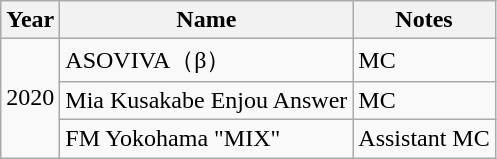<table class="wikitable">
<tr>
<th>Year</th>
<th>Name</th>
<th>Notes</th>
</tr>
<tr>
<td rowspan="3">2020</td>
<td>ASOVIVA（β）</td>
<td>MC</td>
</tr>
<tr>
<td>Mia Kusakabe Enjou Answer</td>
<td>MC</td>
</tr>
<tr>
<td>FM Yokohama "MIX"</td>
<td>Assistant MC</td>
</tr>
</table>
